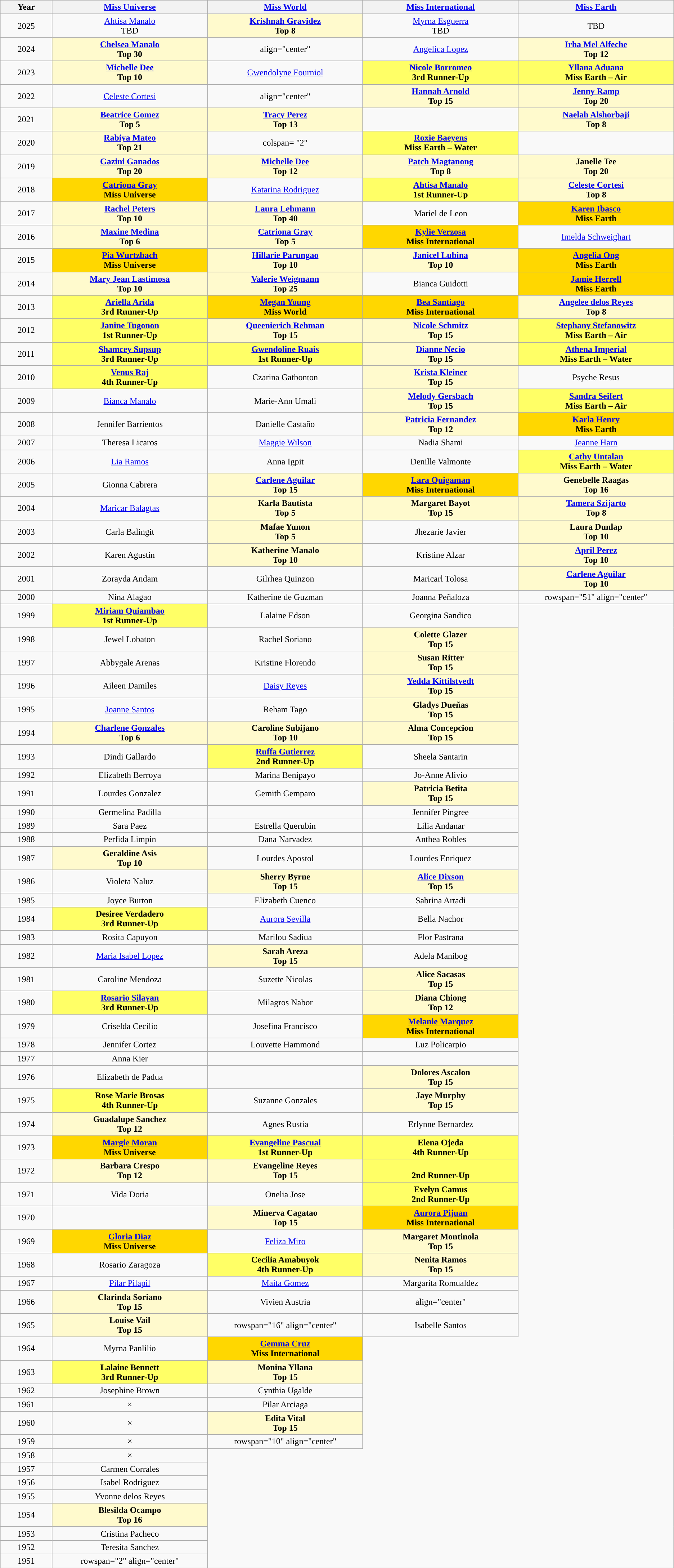<table class="sortable wikitable" align="center">
<tr>
<th width=5%>Year</th>
<th width=15%><a href='#'>Miss Universe</a></th>
<th width=15%><a href='#'>Miss World</a></th>
<th width=15%><a href='#'>Miss International</a></th>
<th width=15%><a href='#'>Miss Earth</a></th>
</tr>
<tr align="center">
<td>2025</td>
<td><a href='#'>Ahtisa Manalo</a><br> TBD</td>
<td bgcolor="#FFFACD"><strong><a href='#'>Krishnah Gravidez</a><br> Top 8</strong></td>
<td><a href='#'>Myrna Esguerra</a><br>TBD</td>
<td>TBD</td>
</tr>
<tr align="center">
<td>2024</td>
<td bgcolor="#FFFACD"><strong><a href='#'>Chelsea Manalo</a><br>Top 30</strong></td>
<td>align="center" </td>
<td><a href='#'>Angelica Lopez</a></td>
<td bgcolor="#FFFACD"><strong><a href='#'>Irha Mel Alfeche</a> <br> Top 12</strong></td>
</tr>
<tr align="center">
</tr>
<tr align="center">
<td>2023</td>
<td bgcolor="#FFFACD"><strong><a href='#'>Michelle Dee</a><br>Top 10</strong></td>
<td><a href='#'>Gwendolyne Fourniol</a></td>
<td bgcolor="#FFFF66"><strong><a href='#'>Nicole Borromeo</a><br>3rd Runner-Up</strong></td>
<td bgcolor="#FFFF66"><strong><a href='#'>Yllana Aduana</a> <br>Miss Earth – Air</strong></td>
</tr>
<tr align="center">
<td>2022</td>
<td><a href='#'>Celeste Cortesi</a></td>
<td>align="center" </td>
<td bgcolor="#FFFACD"><strong><a href='#'>Hannah Arnold</a><br>Top 15</strong></td>
<td bgcolor="#FFFACD"><strong><a href='#'>Jenny Ramp</a> <br> Top 20</strong></td>
</tr>
<tr align="center">
<td>2021</td>
<td bgcolor="#FFFACD"><strong><a href='#'>Beatrice Gomez</a></strong><br><strong>Top 5</strong></td>
<td bgcolor="#FFFACD"><strong><a href='#'>Tracy Perez</a><br> Top 13</strong></td>
<td></td>
<td bgcolor="#FFFACD"><strong><a href='#'>Naelah Alshorbaji</a><br>Top 8</strong></td>
</tr>
<tr align="center">
<td>2020</td>
<td bgcolor="#FFFACD"><strong><a href='#'>Rabiya Mateo</a> <br>Top 21</strong></td>
<td>colspan= "2"</td>
<td bgcolor="#FFFF66"><strong><a href='#'>Roxie Baeyens</a> <br>Miss Earth – Water</strong></td>
</tr>
<tr align="center">
<td>2019</td>
<td bgcolor="#FFFACD"><strong><a href='#'>Gazini Ganados</a><br>Top 20</strong></td>
<td bgcolor="#FFFACD"><strong><a href='#'>Michelle Dee</a><br> Top 12</strong></td>
<td bgcolor="#FFFACD"><strong><a href='#'>Patch Magtanong</a> <br> Top 8</strong></td>
<td bgcolor="#FFFACD"><strong>Janelle Tee <br> Top 20</strong></td>
</tr>
<tr align="center">
<td>2018</td>
<td bgcolor="Gold"><strong><a href='#'>Catriona Gray</a><br>Miss Universe</strong></td>
<td><a href='#'>Katarina Rodriguez</a></td>
<td bgcolor="#FFFF66"><strong><a href='#'>Ahtisa Manalo</a> <br> 1st Runner-Up</strong></td>
<td bgcolor="#FFFACD"><strong><a href='#'>Celeste Cortesi</a> <br> Top 8</strong></td>
</tr>
<tr align="center">
<td>2017</td>
<td bgcolor="#FFFACD"><strong><a href='#'>Rachel Peters</a> <br> Top 10</strong></td>
<td bgcolor="#FFFACD"><strong><a href='#'>Laura Lehmann</a> <br> Top 40</strong></td>
<td>Mariel de Leon</td>
<td bgcolor="Gold"><strong><a href='#'>Karen Ibasco</a><br>Miss Earth</strong></td>
</tr>
<tr align="center">
<td>2016</td>
<td bgcolor="#FFFACD"><strong><a href='#'>Maxine Medina</a> <br> Top 6</strong></td>
<td bgcolor="#FFFACD"><strong><a href='#'>Catriona Gray</a> <br> Top 5</strong></td>
<td bgcolor="Gold"><strong><a href='#'>Kylie Verzosa</a><br>Miss International</strong></td>
<td align="center"><a href='#'>Imelda Schweighart</a></td>
</tr>
<tr align="center">
<td>2015</td>
<td bgcolor="Gold"><strong><a href='#'>Pia Wurtzbach</a> <br>Miss Universe</strong></td>
<td bgcolor="#FFFACD"><strong><a href='#'>Hillarie Parungao</a> <br> Top 10</strong></td>
<td bgcolor="#FFFACD"><strong><a href='#'>Janicel Lubina</a> <br> Top 10</strong></td>
<td bgcolor="Gold"><strong><a href='#'>Angelia Ong</a> <br>Miss Earth</strong></td>
</tr>
<tr align="center">
<td>2014</td>
<td bgcolor="#FFFACD"><strong><a href='#'>Mary Jean Lastimosa</a> <br> Top 10</strong></td>
<td bgcolor="#FFFACD"><strong><a href='#'>Valerie Weigmann</a> <br> Top 25</strong></td>
<td>Bianca Guidotti</td>
<td bgcolor="Gold"><strong><a href='#'>Jamie Herrell</a><br>Miss Earth</strong></td>
</tr>
<tr align="center">
<td>2013</td>
<td bgcolor="#FFFF66"><strong><a href='#'>Ariella Arida</a> <br> 3rd Runner-Up</strong></td>
<td bgcolor="Gold"><strong><a href='#'>Megan Young</a><br>Miss World</strong></td>
<td bgcolor="Gold"><strong><a href='#'>Bea Santiago</a> <br>Miss International</strong></td>
<td bgcolor="#FFFACD"><strong><a href='#'>Angelee delos Reyes</a> <br> Top 8</strong></td>
</tr>
<tr align="center">
<td>2012</td>
<td bgcolor="#FFFF66"><strong><a href='#'>Janine Tugonon</a> <br> 1st Runner-Up</strong></td>
<td bgcolor="#FFFACD"><strong><a href='#'>Queenierich Rehman</a> <br> Top 15</strong></td>
<td bgcolor="#FFFACD"><strong><a href='#'>Nicole Schmitz</a> <br> Top 15</strong></td>
<td bgcolor="#FFFF66"><strong><a href='#'>Stephany Stefanowitz</a> <br>Miss Earth – Air</strong></td>
</tr>
<tr align="center">
<td>2011</td>
<td bgcolor="#FFFF66"><strong><a href='#'>Shamcey Supsup</a> <br> 3rd Runner-Up</strong></td>
<td bgcolor="#FFFF66"><strong><a href='#'>Gwendoline Ruais</a> <br> 1st Runner-Up</strong></td>
<td bgcolor="#FFFACD"><strong><a href='#'>Dianne Necio</a> <br> Top 15</strong></td>
<td bgcolor="#FFFF66"><strong><a href='#'>Athena Imperial</a> <br> Miss Earth – Water</strong></td>
</tr>
<tr align="center">
<td>2010</td>
<td bgcolor="#FFFF66"><strong><a href='#'>Venus Raj</a> <br> 4th Runner-Up</strong></td>
<td>Czarina Gatbonton</td>
<td bgcolor="#FFFACD"><strong><a href='#'>Krista Kleiner</a> <br> Top 15</strong></td>
<td>Psyche Resus</td>
</tr>
<tr align="center">
<td>2009</td>
<td><a href='#'>Bianca Manalo</a></td>
<td>Marie-Ann Umali</td>
<td bgcolor="#FFFACD"><strong><a href='#'>Melody Gersbach</a> <br> Top 15</strong></td>
<td bgcolor="#FFFF66"><strong><a href='#'>Sandra Seifert</a> <br> Miss Earth – Air</strong></td>
</tr>
<tr align="center">
<td>2008</td>
<td>Jennifer Barrientos</td>
<td>Danielle Castaño</td>
<td bgcolor="#FFFACD"><strong><a href='#'>Patricia Fernandez</a> <br> Top 12</strong></td>
<td bgcolor="Gold"><strong><a href='#'>Karla Henry</a> <br>Miss Earth</strong></td>
</tr>
<tr align="center">
<td>2007</td>
<td>Theresa Licaros</td>
<td><a href='#'>Maggie Wilson</a></td>
<td>Nadia Shami</td>
<td><a href='#'>Jeanne Harn</a></td>
</tr>
<tr align="center">
<td>2006</td>
<td><a href='#'>Lia Ramos</a></td>
<td>Anna Igpit</td>
<td>Denille Valmonte</td>
<td bgcolor="#FFFF66"><strong><a href='#'>Cathy Untalan</a> <br> Miss Earth – Water</strong></td>
</tr>
<tr align="center">
<td>2005</td>
<td align="center">Gionna Cabrera</td>
<td bgcolor="#FFFACD"><strong><a href='#'>Carlene Aguilar</a> <br> Top 15</strong></td>
<td bgcolor="Gold"><strong><a href='#'>Lara Quigaman</a> <br>Miss International</strong></td>
<td bgcolor="#FFFACD"><strong>Genebelle Raagas <br> Top 16</strong></td>
</tr>
<tr align="center">
<td>2004</td>
<td><a href='#'>Maricar Balagtas</a></td>
<td bgcolor="#FFFACD"><strong>Karla Bautista<br> Top 5</strong></td>
<td bgcolor="#FFFACD"><strong>Margaret Bayot<br> Top 15</strong></td>
<td bgcolor="#FFFACD"><strong><a href='#'>Tamera Szijarto</a><br> Top 8</strong></td>
</tr>
<tr align="center">
<td>2003</td>
<td>Carla Balingit</td>
<td bgcolor="#FFFACD"><strong>Mafae Yunon <br> Top 5</strong></td>
<td>Jhezarie Javier</td>
<td bgcolor="#FFFACD"><strong>Laura Dunlap <br> Top 10</strong></td>
</tr>
<tr align="center">
<td>2002</td>
<td>Karen Agustin</td>
<td bgcolor="#FFFACD"><strong>Katherine Manalo <br> Top 10</strong></td>
<td>Kristine Alzar</td>
<td bgcolor="#FFFACD"><strong><a href='#'>April Perez</a> <br> Top 10</strong></td>
</tr>
<tr align="center">
<td>2001</td>
<td>Zorayda Andam</td>
<td>Gilrhea Quinzon</td>
<td>Maricarl Tolosa</td>
<td bgcolor="#FFFACD"><strong><a href='#'>Carlene Aguilar</a><br> Top 10</strong></td>
</tr>
<tr align="center">
<td>2000</td>
<td>Nina Alagao</td>
<td>Katherine de Guzman</td>
<td>Joanna Peñaloza</td>
<td>rowspan="51" align="center" </td>
</tr>
<tr align="center">
<td>1999</td>
<td bgcolor="#FFFF66"><strong><a href='#'>Miriam Quiambao</a><br> 1st Runner-Up</strong></td>
<td>Lalaine Edson</td>
<td>Georgina Sandico</td>
</tr>
<tr align="center">
<td>1998</td>
<td>Jewel Lobaton</td>
<td>Rachel Soriano</td>
<td bgcolor="#FFFACD"><strong>Colette Glazer <br> Top 15</strong></td>
</tr>
<tr align="center">
<td>1997</td>
<td>Abbygale Arenas</td>
<td>Kristine Florendo</td>
<td bgcolor="#FFFACD"><strong>Susan Ritter<br>Top 15</strong></td>
</tr>
<tr align="center">
<td>1996</td>
<td align="center">Aileen Damiles</td>
<td align="center"><a href='#'>Daisy Reyes</a></td>
<td bgcolor="#FFFACD"><strong><a href='#'>Yedda Kittilstvedt</a><br>Top 15</strong></td>
</tr>
<tr align="center">
<td>1995</td>
<td><a href='#'>Joanne Santos</a></td>
<td>Reham Tago</td>
<td bgcolor="#FFFACD"><strong>Gladys Dueñas<br>Top 15</strong></td>
</tr>
<tr align="center">
<td>1994</td>
<td bgcolor="#FFFACD"><strong><a href='#'>Charlene Gonzales</a><br>Top 6</strong></td>
<td bgcolor="#FFFACD"><strong>Caroline Subijano<br>Top 10</strong></td>
<td bgcolor="#FFFACD"><strong>Alma Concepcion<br>Top 15</strong></td>
</tr>
<tr align="center">
<td>1993</td>
<td>Dindi Gallardo</td>
<td bgcolor="#FFFF66"><strong><a href='#'>Ruffa Gutierrez</a><br>2nd Runner-Up</strong></td>
<td>Sheela Santarin</td>
</tr>
<tr align="center">
<td>1992</td>
<td>Elizabeth Berroya</td>
<td>Marina Benipayo</td>
<td>Jo-Anne Alivio</td>
</tr>
<tr align="center">
<td>1991</td>
<td>Lourdes Gonzalez</td>
<td>Gemith Gemparo</td>
<td bgcolor="#FFFACD"><strong>Patricia Betita<br>Top 15</strong></td>
</tr>
<tr align="center">
<td>1990</td>
<td>Germelina Padilla</td>
<td></td>
<td>Jennifer Pingree</td>
</tr>
<tr align="center">
<td>1989</td>
<td>Sara Paez</td>
<td>Estrella Querubin</td>
<td>Lilia Andanar</td>
</tr>
<tr align="center">
<td>1988</td>
<td>Perfida Limpin</td>
<td>Dana Narvadez</td>
<td>Anthea Robles</td>
</tr>
<tr align="center">
<td>1987</td>
<td bgcolor="#FFFACD"><strong>Geraldine Asis<br>Top 10</strong></td>
<td>Lourdes Apostol</td>
<td>Lourdes Enriquez</td>
</tr>
<tr align="center">
<td>1986</td>
<td>Violeta Naluz</td>
<td bgcolor="#FFFACD"><strong>Sherry Byrne<br>Top 15</strong></td>
<td bgcolor="#FFFACD"><strong><a href='#'>Alice Dixson</a><br>Top 15</strong></td>
</tr>
<tr align="center">
<td>1985</td>
<td>Joyce Burton</td>
<td>Elizabeth Cuenco</td>
<td>Sabrina Artadi</td>
</tr>
<tr align="center">
<td>1984</td>
<td bgcolor="#FFFF66"><strong>Desiree Verdadero<br>3rd Runner-Up</strong></td>
<td><a href='#'>Aurora Sevilla</a></td>
<td>Bella Nachor</td>
</tr>
<tr align="center">
<td>1983</td>
<td>Rosita Capuyon</td>
<td>Marilou Sadiua</td>
<td>Flor Pastrana</td>
</tr>
<tr align="center">
<td>1982</td>
<td><a href='#'>Maria Isabel Lopez</a></td>
<td bgcolor="#FFFACD"><strong>Sarah Areza<br>Top 15</strong></td>
<td>Adela Manibog</td>
</tr>
<tr align="center">
<td>1981</td>
<td>Caroline Mendoza</td>
<td>Suzette Nicolas</td>
<td bgcolor="#FFFACD"><strong>Alice Sacasas<br>Top 15</strong></td>
</tr>
<tr align="center">
<td>1980</td>
<td bgcolor="#FFFF66"><strong><a href='#'>Rosario Silayan</a><br>3rd Runner-Up</strong></td>
<td>Milagros Nabor</td>
<td bgcolor="#FFFACD"><strong>Diana Chiong <br>Top 12</strong></td>
</tr>
<tr align="center">
<td>1979</td>
<td>Criselda Cecilio</td>
<td>Josefina Francisco</td>
<td bgcolor="Gold"><strong><a href='#'>Melanie Marquez</a><br>Miss International</strong></td>
</tr>
<tr align="center">
<td>1978</td>
<td>Jennifer Cortez</td>
<td align="center">Louvette Hammond</td>
<td>Luz Policarpio</td>
</tr>
<tr align="center">
<td>1977</td>
<td>Anna Kier</td>
<td></td>
<td></td>
</tr>
<tr align="center">
<td>1976</td>
<td>Elizabeth de Padua</td>
<td></td>
<td bgcolor="#FFFACD"><strong>Dolores Ascalon<br>Top 15</strong></td>
</tr>
<tr align="center">
<td>1975</td>
<td bgcolor="#FFFF66"><strong>Rose Marie Brosas<br>4th Runner-Up</strong></td>
<td>Suzanne Gonzales</td>
<td bgcolor="#FFFACD"><strong>Jaye Murphy<br>Top 15</strong></td>
</tr>
<tr align="center">
<td>1974</td>
<td bgcolor="#FFFACD"><strong>Guadalupe Sanchez<br>Top 12</strong></td>
<td>Agnes Rustia</td>
<td>Erlynne Bernardez</td>
</tr>
<tr align="center">
<td>1973</td>
<td bgcolor="Gold"><strong><a href='#'>Margie Moran</a><br>Miss Universe</strong></td>
<td bgcolor="#FFFF66"><strong><a href='#'>Evangeline Pascual</a><br>1st Runner-Up</strong></td>
<td bgcolor="#FFFF66"><strong>Elena Ojeda<br>4th Runner-Up</strong></td>
</tr>
<tr align="center">
<td>1972</td>
<td bgcolor="#FFFACD"><strong>Barbara Crespo<br>Top 12</strong></td>
<td bgcolor="#FFFACD"><strong>Evangeline Reyes<br>Top 15</strong></td>
<td bgcolor="#FFFF66"><strong><br>2nd Runner-Up</strong></td>
</tr>
<tr align="center">
<td>1971</td>
<td align="center">Vida Doria</td>
<td>Onelia Jose</td>
<td bgcolor="#FFFF66"><strong>Evelyn Camus<br>2nd Runner-Up</strong></td>
</tr>
<tr align="center">
<td>1970</td>
<td></td>
<td bgcolor="#FFFACD"><strong>Minerva Cagatao<br>Top 15</strong></td>
<td bgcolor="Gold"><strong><a href='#'>Aurora Pijuan</a><br>Miss International</strong></td>
</tr>
<tr align="center">
<td>1969</td>
<td bgcolor="Gold"><strong><a href='#'>Gloria Diaz</a><br>Miss Universe</strong></td>
<td><a href='#'>Feliza Miro</a></td>
<td bgcolor="#FFFACD"><strong>Margaret Montinola<br>Top 15</strong></td>
</tr>
<tr align="center">
<td>1968</td>
<td>Rosario Zaragoza</td>
<td bgcolor="#FFFF66"><strong>Cecilia Amabuyok<br>4th Runner-Up</strong></td>
<td bgcolor="#FFFACD"><strong>Nenita Ramos<br>Top 15</strong></td>
</tr>
<tr align="center">
<td>1967</td>
<td><a href='#'>Pilar Pilapil</a></td>
<td><a href='#'>Maita Gomez</a></td>
<td>Margarita Romualdez</td>
</tr>
<tr align="center">
<td>1966</td>
<td bgcolor="#FFFACD"><strong>Clarinda Soriano<br>Top 15</strong></td>
<td>Vivien Austria</td>
<td>align="center" </td>
</tr>
<tr align="center">
<td>1965</td>
<td bgcolor="#FFFACD"><strong>Louise Vail<br>Top 15</strong></td>
<td>rowspan="16" align="center" </td>
<td>Isabelle Santos</td>
</tr>
<tr align="center">
<td>1964</td>
<td>Myrna Panlilio</td>
<td bgcolor="Gold"><strong><a href='#'>Gemma Cruz</a><br>Miss International</strong></td>
</tr>
<tr align="center">
<td>1963</td>
<td bgcolor="#FFFF66"><strong>Lalaine Bennett<br>3rd Runner-Up</strong></td>
<td bgcolor="#FFFACD"><strong>Monina Yllana<br>Top 15</strong></td>
</tr>
<tr align="center">
<td>1962</td>
<td>Josephine Brown</td>
<td>Cynthia Ugalde</td>
</tr>
<tr align="center">
<td>1961</td>
<td>×</td>
<td>Pilar Arciaga</td>
</tr>
<tr align="center">
<td>1960</td>
<td>×</td>
<td bgcolor="#FFFACD"><strong>Edita Vital<br>Top 15</strong></td>
</tr>
<tr align="center">
<td>1959</td>
<td>×</td>
<td>rowspan="10" align="center" </td>
</tr>
<tr align="center">
<td>1958</td>
<td>×</td>
</tr>
<tr align="center">
<td>1957</td>
<td>Carmen Corrales</td>
</tr>
<tr align="center">
<td>1956</td>
<td>Isabel Rodriguez</td>
</tr>
<tr align="center">
<td>1955</td>
<td>Yvonne delos Reyes</td>
</tr>
<tr align="center">
<td>1954</td>
<td bgcolor="#FFFACD"><strong>Blesilda Ocampo<br>Top 16</strong></td>
</tr>
<tr align="center">
<td>1953</td>
<td>Cristina Pacheco</td>
</tr>
<tr align="center">
<td>1952</td>
<td>Teresita Sanchez</td>
</tr>
<tr align="center">
<td>1951</td>
<td>rowspan="2" align="center" </td>
</tr>
</table>
